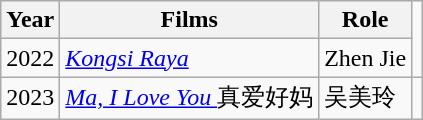<table class="wikitable sortable">
<tr>
<th>Year</th>
<th>Films</th>
<th>Role</th>
</tr>
<tr>
<td>2022</td>
<td><em><a href='#'>Kongsi Raya</a></em></td>
<td>Zhen Jie</td>
</tr>
<tr>
<td rowspan="2">2023</td>
<td><em><a href='#'>Ma, I Love You </a></em> 真爱好妈</td>
<td>吴美玲</td>
<td></td>
</tr>
</table>
